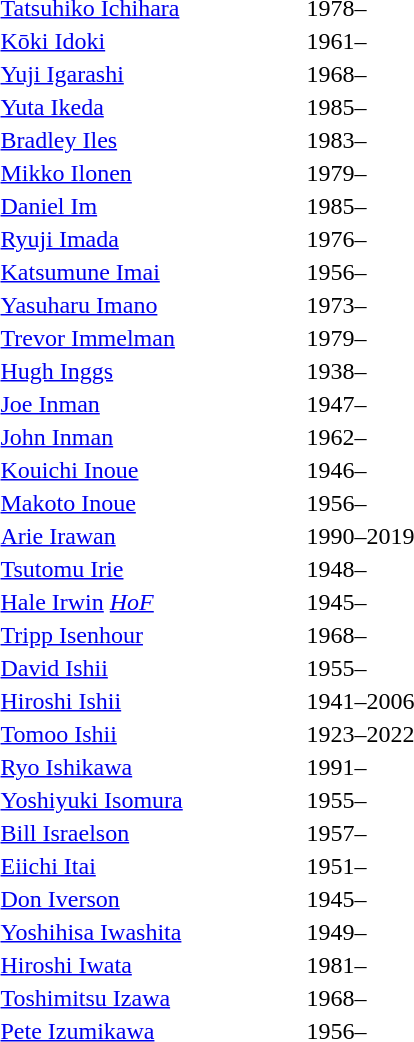<table>
<tr>
<td style="width:200px"> <a href='#'>Tatsuhiko Ichihara</a></td>
<td>1978–</td>
</tr>
<tr>
<td> <a href='#'>Kōki Idoki</a></td>
<td>1961–</td>
</tr>
<tr>
<td> <a href='#'>Yuji Igarashi</a></td>
<td>1968–</td>
</tr>
<tr>
<td> <a href='#'>Yuta Ikeda</a></td>
<td>1985–</td>
</tr>
<tr>
<td> <a href='#'>Bradley Iles</a></td>
<td>1983–</td>
</tr>
<tr>
<td> <a href='#'>Mikko Ilonen</a></td>
<td>1979–</td>
</tr>
<tr>
<td> <a href='#'>Daniel Im</a></td>
<td>1985–</td>
</tr>
<tr>
<td> <a href='#'>Ryuji Imada</a></td>
<td>1976–</td>
</tr>
<tr>
<td> <a href='#'>Katsumune Imai</a></td>
<td>1956–</td>
</tr>
<tr>
<td> <a href='#'>Yasuharu Imano</a></td>
<td>1973–</td>
</tr>
<tr>
<td> <a href='#'>Trevor Immelman</a></td>
<td>1979–</td>
</tr>
<tr>
<td> <a href='#'>Hugh Inggs</a></td>
<td>1938–</td>
</tr>
<tr>
<td> <a href='#'>Joe Inman</a></td>
<td>1947–</td>
</tr>
<tr>
<td> <a href='#'>John Inman</a></td>
<td>1962–</td>
</tr>
<tr>
<td> <a href='#'>Kouichi Inoue</a></td>
<td>1946–</td>
</tr>
<tr>
<td> <a href='#'>Makoto Inoue</a></td>
<td>1956–</td>
</tr>
<tr>
<td> <a href='#'>Arie Irawan</a></td>
<td>1990–2019</td>
</tr>
<tr>
<td> <a href='#'>Tsutomu Irie</a></td>
<td>1948–</td>
</tr>
<tr>
<td> <a href='#'>Hale Irwin</a> <em><a href='#'><span>HoF</span></a></em></td>
<td>1945–</td>
</tr>
<tr>
<td> <a href='#'>Tripp Isenhour</a></td>
<td>1968–</td>
</tr>
<tr>
<td> <a href='#'>David Ishii</a></td>
<td>1955–</td>
</tr>
<tr>
<td> <a href='#'>Hiroshi Ishii</a></td>
<td>1941–2006</td>
</tr>
<tr>
<td> <a href='#'>Tomoo Ishii</a></td>
<td>1923–2022</td>
</tr>
<tr>
<td> <a href='#'>Ryo Ishikawa</a></td>
<td>1991–</td>
</tr>
<tr>
<td> <a href='#'>Yoshiyuki Isomura</a></td>
<td>1955–</td>
</tr>
<tr>
<td> <a href='#'>Bill Israelson</a></td>
<td>1957–</td>
</tr>
<tr>
<td> <a href='#'>Eiichi Itai</a></td>
<td>1951–</td>
</tr>
<tr>
<td> <a href='#'>Don Iverson</a></td>
<td>1945–</td>
</tr>
<tr>
<td> <a href='#'>Yoshihisa Iwashita</a></td>
<td>1949–</td>
</tr>
<tr>
<td> <a href='#'>Hiroshi Iwata</a></td>
<td>1981–</td>
</tr>
<tr>
<td> <a href='#'>Toshimitsu Izawa</a></td>
<td>1968–</td>
</tr>
<tr>
<td> <a href='#'>Pete Izumikawa</a></td>
<td>1956–</td>
</tr>
</table>
